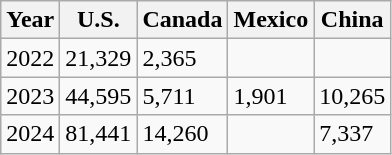<table class="wikitable">
<tr>
<th>Year</th>
<th>U.S.</th>
<th>Canada</th>
<th>Mexico</th>
<th>China</th>
</tr>
<tr>
<td>2022</td>
<td>21,329</td>
<td>2,365</td>
<td></td>
<td></td>
</tr>
<tr>
<td>2023</td>
<td>44,595</td>
<td>5,711</td>
<td>1,901</td>
<td>10,265</td>
</tr>
<tr>
<td>2024</td>
<td>81,441</td>
<td>14,260</td>
<td></td>
<td>7,337</td>
</tr>
</table>
